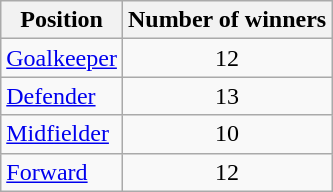<table class="sortable wikitable">
<tr>
<th>Position</th>
<th>Number of winners</th>
</tr>
<tr>
<td><a href='#'>Goalkeeper</a></td>
<td align=center>12</td>
</tr>
<tr>
<td><a href='#'>Defender</a></td>
<td align=center>13</td>
</tr>
<tr>
<td><a href='#'>Midfielder</a></td>
<td align=center>10</td>
</tr>
<tr>
<td><a href='#'>Forward</a></td>
<td align=center>12</td>
</tr>
</table>
